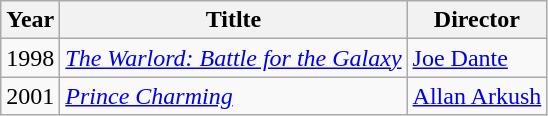<table class="wikitable">
<tr>
<th>Year</th>
<th>Titlte</th>
<th>Director</th>
</tr>
<tr>
<td>1998</td>
<td><em><a href='#'>The Warlord: Battle for the Galaxy</a></em></td>
<td><a href='#'>Joe Dante</a></td>
</tr>
<tr>
<td>2001</td>
<td><em><a href='#'>Prince Charming</a></em></td>
<td><a href='#'>Allan Arkush</a></td>
</tr>
</table>
